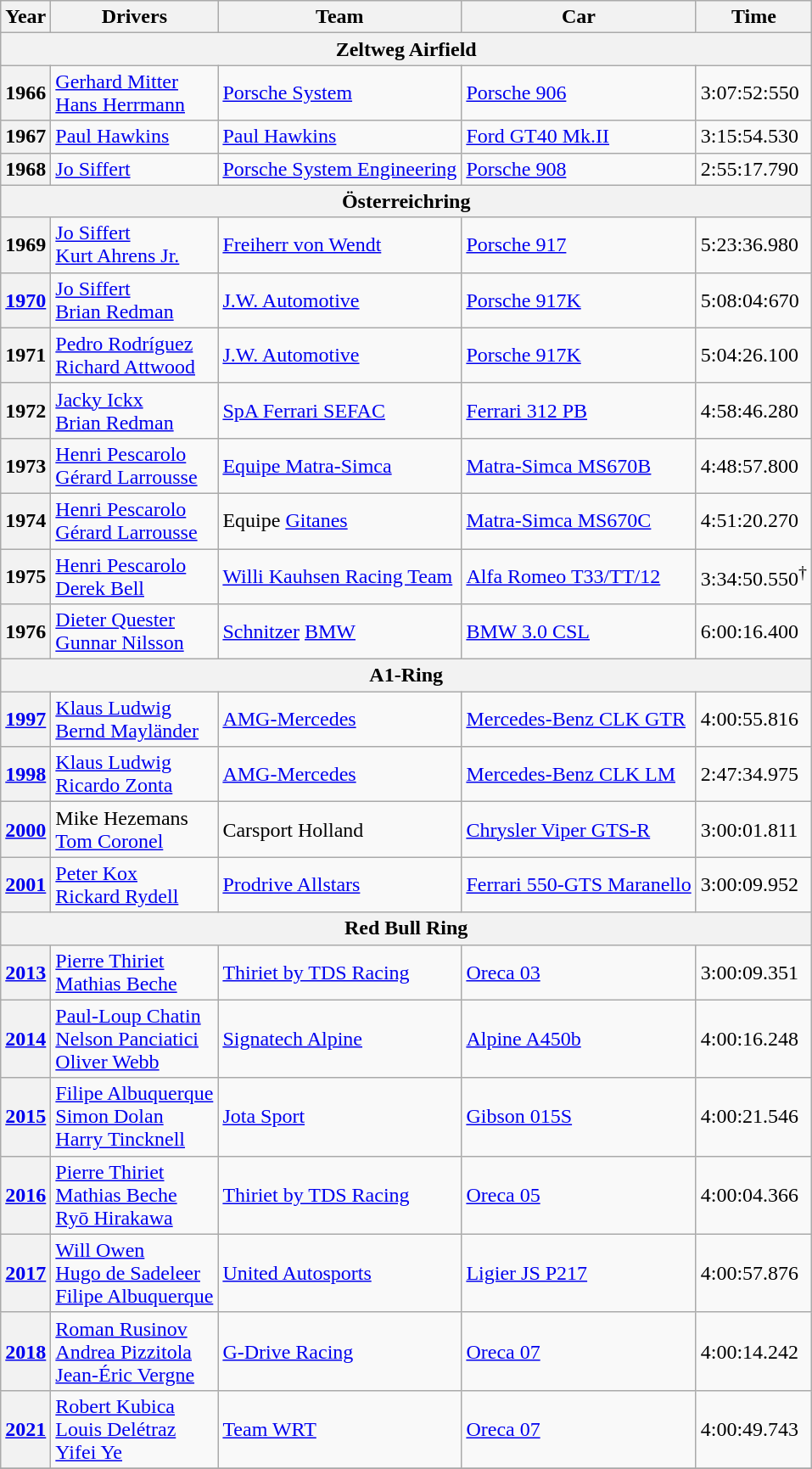<table class="wikitable" style="font-size: 100%;">
<tr>
<th>Year</th>
<th>Drivers</th>
<th>Team</th>
<th>Car</th>
<th>Time</th>
</tr>
<tr>
<th colspan=5>Zeltweg Airfield</th>
</tr>
<tr>
<th>1966</th>
<td> <a href='#'>Gerhard Mitter</a><br> <a href='#'>Hans Herrmann</a></td>
<td> <a href='#'>Porsche System</a></td>
<td><a href='#'>Porsche 906</a></td>
<td>3:07:52:550</td>
</tr>
<tr>
<th>1967</th>
<td> <a href='#'>Paul Hawkins</a></td>
<td> <a href='#'>Paul Hawkins</a></td>
<td><a href='#'>Ford GT40 Mk.II</a></td>
<td>3:15:54.530</td>
</tr>
<tr>
<th>1968</th>
<td> <a href='#'>Jo Siffert</a></td>
<td> <a href='#'>Porsche System Engineering</a></td>
<td><a href='#'>Porsche 908</a></td>
<td>2:55:17.790</td>
</tr>
<tr>
<th colspan=5>Österreichring</th>
</tr>
<tr>
<th>1969</th>
<td> <a href='#'>Jo Siffert</a><br> <a href='#'>Kurt Ahrens Jr.</a></td>
<td> <a href='#'>Freiherr von Wendt</a></td>
<td><a href='#'>Porsche 917</a></td>
<td>5:23:36.980</td>
</tr>
<tr>
<th><a href='#'>1970</a></th>
<td> <a href='#'>Jo Siffert</a><br> <a href='#'>Brian Redman</a></td>
<td> <a href='#'>J.W. Automotive</a></td>
<td><a href='#'>Porsche 917K</a></td>
<td>5:08:04:670</td>
</tr>
<tr>
<th>1971</th>
<td> <a href='#'>Pedro Rodríguez</a><br> <a href='#'>Richard Attwood</a></td>
<td> <a href='#'>J.W. Automotive</a></td>
<td><a href='#'>Porsche 917K</a></td>
<td>5:04:26.100</td>
</tr>
<tr>
<th>1972</th>
<td> <a href='#'>Jacky Ickx</a><br> <a href='#'>Brian Redman</a></td>
<td> <a href='#'>SpA Ferrari SEFAC</a></td>
<td><a href='#'>Ferrari 312 PB</a></td>
<td>4:58:46.280</td>
</tr>
<tr>
<th>1973</th>
<td> <a href='#'>Henri Pescarolo</a><br> <a href='#'>Gérard Larrousse</a></td>
<td> <a href='#'>Equipe Matra-Simca</a></td>
<td><a href='#'>Matra-Simca MS670B</a></td>
<td>4:48:57.800</td>
</tr>
<tr>
<th>1974</th>
<td> <a href='#'>Henri Pescarolo</a><br> <a href='#'>Gérard Larrousse</a></td>
<td> Equipe <a href='#'>Gitanes</a></td>
<td><a href='#'>Matra-Simca MS670C</a></td>
<td>4:51:20.270</td>
</tr>
<tr>
<th>1975</th>
<td> <a href='#'>Henri Pescarolo</a><br> <a href='#'>Derek Bell</a></td>
<td> <a href='#'>Willi Kauhsen Racing Team</a></td>
<td><a href='#'>Alfa Romeo T33/TT/12</a></td>
<td>3:34:50.550<sup>†</sup></td>
</tr>
<tr>
<th>1976</th>
<td> <a href='#'>Dieter Quester</a><br> <a href='#'>Gunnar Nilsson</a></td>
<td> <a href='#'>Schnitzer</a> <a href='#'>BMW</a></td>
<td><a href='#'>BMW 3.0 CSL</a></td>
<td>6:00:16.400</td>
</tr>
<tr>
<th colspan=5>A1-Ring</th>
</tr>
<tr>
<th><a href='#'>1997</a></th>
<td> <a href='#'>Klaus Ludwig</a><br> <a href='#'>Bernd Mayländer</a></td>
<td> <a href='#'>AMG-Mercedes</a></td>
<td><a href='#'>Mercedes-Benz CLK GTR</a></td>
<td>4:00:55.816</td>
</tr>
<tr>
<th><a href='#'>1998</a></th>
<td> <a href='#'>Klaus Ludwig</a><br> <a href='#'>Ricardo Zonta</a></td>
<td> <a href='#'>AMG-Mercedes</a></td>
<td><a href='#'>Mercedes-Benz CLK LM</a></td>
<td>2:47:34.975</td>
</tr>
<tr>
<th><a href='#'>2000</a></th>
<td> Mike Hezemans<br> <a href='#'>Tom Coronel</a></td>
<td> Carsport Holland</td>
<td><a href='#'>Chrysler Viper GTS-R</a></td>
<td>3:00:01.811</td>
</tr>
<tr>
<th><a href='#'>2001</a></th>
<td> <a href='#'>Peter Kox</a><br> <a href='#'>Rickard Rydell</a></td>
<td> <a href='#'>Prodrive Allstars</a></td>
<td><a href='#'>Ferrari 550-GTS Maranello</a></td>
<td>3:00:09.952</td>
</tr>
<tr>
<th colspan=5>Red Bull Ring</th>
</tr>
<tr>
<th><a href='#'>2013</a></th>
<td> <a href='#'>Pierre Thiriet</a><br> <a href='#'>Mathias Beche</a></td>
<td> <a href='#'>Thiriet by TDS Racing</a></td>
<td><a href='#'>Oreca 03</a></td>
<td>3:00:09.351</td>
</tr>
<tr>
<th><a href='#'>2014</a></th>
<td> <a href='#'>Paul-Loup Chatin</a><br> <a href='#'>Nelson Panciatici</a><br> <a href='#'>Oliver Webb</a></td>
<td> <a href='#'>Signatech Alpine</a></td>
<td><a href='#'>Alpine A450b</a></td>
<td>4:00:16.248</td>
</tr>
<tr>
<th><a href='#'>2015</a></th>
<td> <a href='#'>Filipe Albuquerque</a><br> <a href='#'>Simon Dolan</a><br> <a href='#'>Harry Tincknell</a></td>
<td> <a href='#'>Jota Sport</a></td>
<td><a href='#'>Gibson 015S</a></td>
<td>4:00:21.546</td>
</tr>
<tr>
<th><a href='#'>2016</a></th>
<td> <a href='#'>Pierre Thiriet</a><br> <a href='#'>Mathias Beche</a><br> <a href='#'>Ryō Hirakawa</a></td>
<td> <a href='#'>Thiriet by TDS Racing</a></td>
<td><a href='#'>Oreca 05</a></td>
<td>4:00:04.366</td>
</tr>
<tr>
<th><a href='#'>2017</a></th>
<td> <a href='#'>Will Owen</a><br> <a href='#'>Hugo de Sadeleer</a><br> <a href='#'>Filipe Albuquerque</a></td>
<td> <a href='#'>United Autosports</a></td>
<td><a href='#'>Ligier JS P217</a></td>
<td>4:00:57.876</td>
</tr>
<tr>
<th><a href='#'>2018</a></th>
<td> <a href='#'>Roman Rusinov</a><br> <a href='#'>Andrea Pizzitola</a><br> <a href='#'>Jean-Éric Vergne</a></td>
<td> <a href='#'>G-Drive Racing</a></td>
<td><a href='#'>Oreca 07</a></td>
<td>4:00:14.242</td>
</tr>
<tr>
<th><a href='#'>2021</a></th>
<td> <a href='#'>Robert Kubica</a><br> <a href='#'>Louis Delétraz</a><br> <a href='#'>Yifei Ye</a></td>
<td> <a href='#'>Team WRT</a></td>
<td><a href='#'>Oreca 07</a></td>
<td>4:00:49.743</td>
</tr>
<tr>
</tr>
</table>
